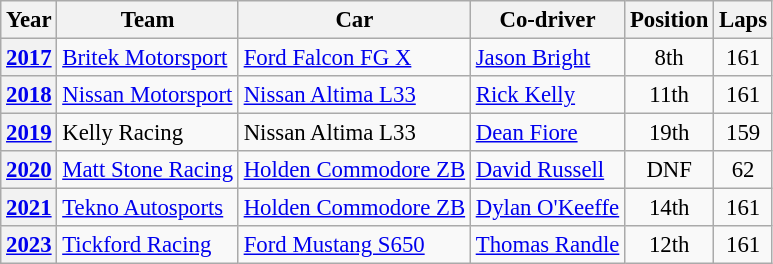<table class="wikitable" style="font-size: 95%;">
<tr>
<th>Year</th>
<th>Team</th>
<th>Car</th>
<th>Co-driver</th>
<th>Position</th>
<th>Laps</th>
</tr>
<tr>
<th><a href='#'>2017</a></th>
<td><a href='#'>Britek Motorsport</a></td>
<td><a href='#'>Ford Falcon FG X</a></td>
<td> <a href='#'>Jason Bright</a></td>
<td align="center">8th</td>
<td align="center">161</td>
</tr>
<tr>
<th><a href='#'>2018</a></th>
<td><a href='#'>Nissan Motorsport</a></td>
<td><a href='#'>Nissan Altima L33</a></td>
<td> <a href='#'>Rick Kelly</a></td>
<td align="center">11th</td>
<td align="center">161</td>
</tr>
<tr>
<th><a href='#'>2019</a></th>
<td>Kelly Racing</td>
<td>Nissan Altima L33</td>
<td> <a href='#'>Dean Fiore</a></td>
<td align="center">19th</td>
<td align="center">159</td>
</tr>
<tr>
<th><a href='#'>2020</a></th>
<td><a href='#'>Matt Stone Racing</a></td>
<td><a href='#'>Holden Commodore ZB</a></td>
<td> <a href='#'>David Russell</a></td>
<td align="center">DNF</td>
<td align="center">62</td>
</tr>
<tr>
<th><a href='#'>2021</a></th>
<td><a href='#'>Tekno Autosports</a></td>
<td><a href='#'>Holden Commodore ZB</a></td>
<td> <a href='#'>Dylan O'Keeffe</a></td>
<td align="center">14th</td>
<td align="center">161</td>
</tr>
<tr>
<th><a href='#'>2023</a></th>
<td><a href='#'>Tickford Racing</a></td>
<td><a href='#'>Ford Mustang S650</a></td>
<td> <a href='#'>Thomas Randle</a></td>
<td align="center">12th</td>
<td align="center">161</td>
</tr>
</table>
